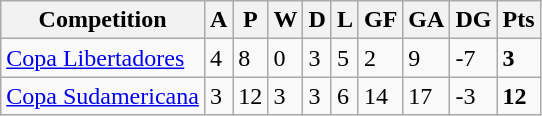<table class="wikitable">
<tr>
<th>Competition</th>
<th>A</th>
<th>P</th>
<th>W</th>
<th>D</th>
<th>L</th>
<th>GF</th>
<th>GA</th>
<th>DG</th>
<th>Pts</th>
</tr>
<tr>
<td><a href='#'>Copa Libertadores</a></td>
<td>4</td>
<td>8</td>
<td>0</td>
<td>3</td>
<td>5</td>
<td>2</td>
<td>9</td>
<td>-7</td>
<td><strong>3</strong></td>
</tr>
<tr>
<td><a href='#'>Copa Sudamericana</a></td>
<td>3</td>
<td>12</td>
<td>3</td>
<td>3</td>
<td>6</td>
<td>14</td>
<td>17</td>
<td>-3</td>
<td><strong>12</strong></td>
</tr>
</table>
